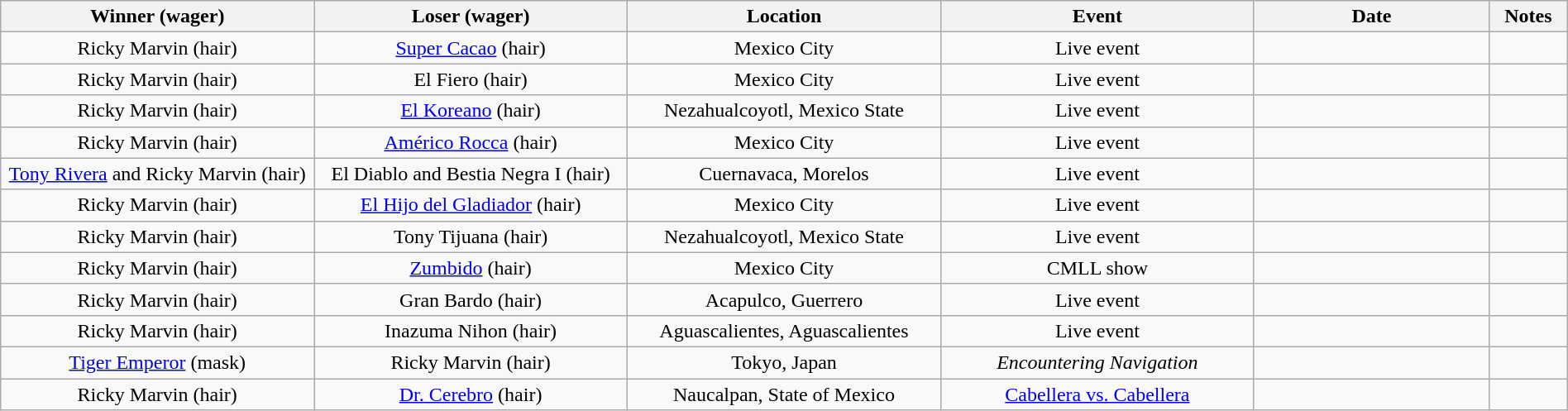<table class="wikitable sortable" width=100%  style="text-align: center">
<tr>
<th width=20% scope="col">Winner (wager)</th>
<th width=20% scope="col">Loser (wager)</th>
<th width=20% scope="col">Location</th>
<th width=20% scope="col">Event</th>
<th width=15% scope="col">Date</th>
<th class="unsortable" width=5% scope="col">Notes</th>
</tr>
<tr>
<td>Ricky Marvin (hair)</td>
<td><a href='#'>Super Cacao</a> (hair)</td>
<td>Mexico City</td>
<td>Live event</td>
<td></td>
<td></td>
</tr>
<tr>
<td>Ricky Marvin (hair)</td>
<td>El Fiero (hair)</td>
<td>Mexico City</td>
<td>Live event</td>
<td></td>
<td></td>
</tr>
<tr>
<td>Ricky Marvin (hair)</td>
<td><a href='#'>El Koreano</a> (hair)</td>
<td>Nezahualcoyotl, Mexico State</td>
<td>Live event</td>
<td></td>
<td></td>
</tr>
<tr>
<td>Ricky Marvin (hair)</td>
<td><a href='#'>Américo Rocca</a> (hair)</td>
<td>Mexico City</td>
<td>Live event</td>
<td></td>
<td></td>
</tr>
<tr>
<td><a href='#'>Tony Rivera</a> and Ricky Marvin (hair)</td>
<td>El Diablo and Bestia Negra I (hair)</td>
<td>Cuernavaca, Morelos</td>
<td>Live event</td>
<td></td>
<td></td>
</tr>
<tr>
<td>Ricky Marvin (hair)</td>
<td><a href='#'>El Hijo del Gladiador</a> (hair)</td>
<td>Mexico City</td>
<td>Live event</td>
<td></td>
<td></td>
</tr>
<tr>
<td>Ricky Marvin (hair)</td>
<td>Tony Tijuana (hair)</td>
<td>Nezahualcoyotl, Mexico State</td>
<td>Live event</td>
<td></td>
<td></td>
</tr>
<tr>
<td>Ricky Marvin (hair)</td>
<td><a href='#'>Zumbido</a> (hair)</td>
<td>Mexico City</td>
<td>CMLL show</td>
<td></td>
<td></td>
</tr>
<tr>
<td>Ricky Marvin (hair)</td>
<td>Gran Bardo (hair)</td>
<td>Acapulco, Guerrero</td>
<td>Live event</td>
<td></td>
<td></td>
</tr>
<tr>
<td>Ricky Marvin (hair)</td>
<td>Inazuma Nihon (hair)</td>
<td>Aguascalientes, Aguascalientes</td>
<td>Live event</td>
<td></td>
<td></td>
</tr>
<tr>
<td><a href='#'>Tiger Emperor</a> (mask)</td>
<td>Ricky Marvin (hair)</td>
<td>Tokyo, Japan</td>
<td><em>Encountering Navigation</em></td>
<td></td>
<td></td>
</tr>
<tr>
<td>Ricky Marvin (hair)</td>
<td><a href='#'>Dr. Cerebro</a> (hair)</td>
<td>Naucalpan, State of Mexico</td>
<td><a href='#'>Cabellera vs. Cabellera</a></td>
<td></td>
<td></td>
</tr>
</table>
